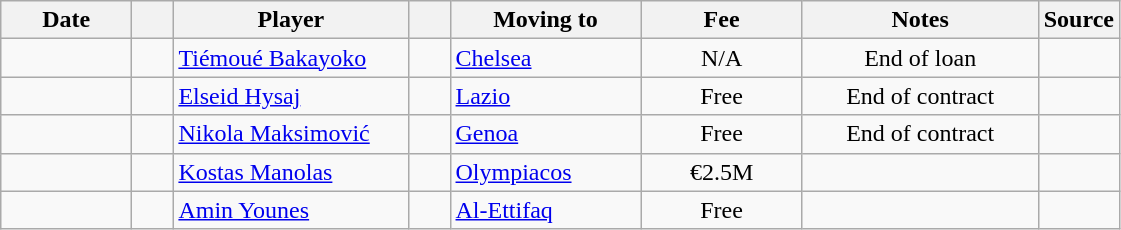<table class="wikitable sortable">
<tr>
<th style="width:80px;">Date</th>
<th style="width:20px;"></th>
<th style="width:150px;">Player</th>
<th style="width:20px;"></th>
<th style="width:120px;">Moving to</th>
<th style="width:100px;" class="unsortable">Fee</th>
<th style="width:150px;" class="unsortable">Notes</th>
<th style="width:20px;">Source</th>
</tr>
<tr>
<td></td>
<td align=center></td>
<td> <a href='#'>Tiémoué Bakayoko</a></td>
<td align=center></td>
<td> <a href='#'>Chelsea</a></td>
<td align=center>N/A</td>
<td align=center>End of loan</td>
<td></td>
</tr>
<tr>
<td></td>
<td align=center></td>
<td> <a href='#'>Elseid Hysaj</a></td>
<td align=center></td>
<td> <a href='#'>Lazio</a></td>
<td align=center>Free</td>
<td align=center>End of contract</td>
<td></td>
</tr>
<tr>
<td></td>
<td align=center></td>
<td> <a href='#'>Nikola Maksimović</a></td>
<td align=center></td>
<td> <a href='#'>Genoa</a></td>
<td align=center>Free</td>
<td align=center>End of contract</td>
<td></td>
</tr>
<tr>
<td></td>
<td align=center></td>
<td> <a href='#'>Kostas Manolas</a></td>
<td align=center></td>
<td> <a href='#'>Olympiacos</a></td>
<td align=center>€2.5M</td>
<td align=center></td>
<td></td>
</tr>
<tr>
<td></td>
<td align=center></td>
<td> <a href='#'>Amin Younes</a></td>
<td align=center></td>
<td> <a href='#'>Al-Ettifaq</a></td>
<td align=center>Free</td>
<td align=center></td>
<td></td>
</tr>
</table>
